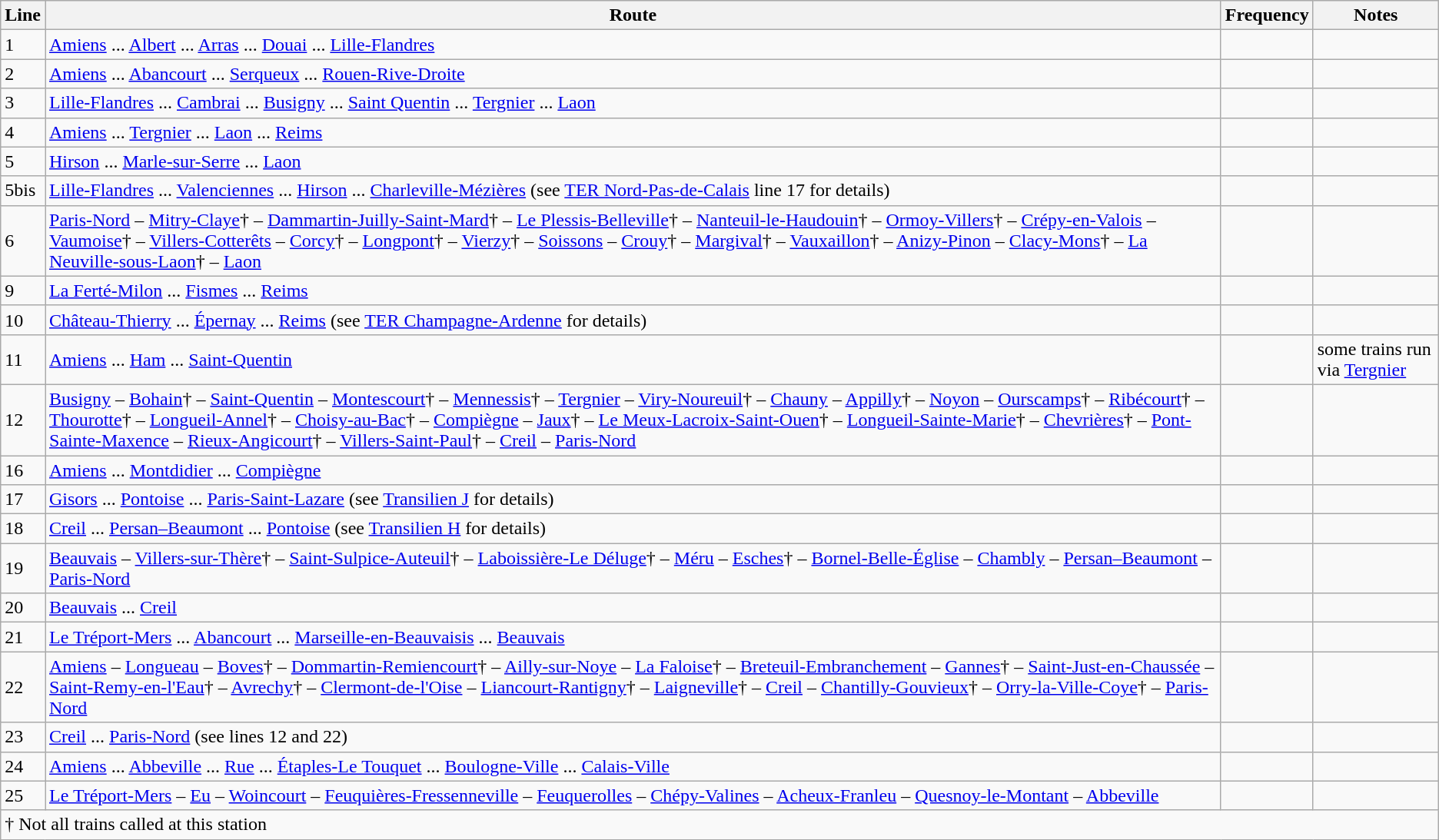<table class="wikitable vatop">
<tr>
<th>Line</th>
<th>Route</th>
<th>Frequency</th>
<th>Notes</th>
</tr>
<tr>
<td>1</td>
<td><a href='#'>Amiens</a> ... <a href='#'>Albert</a> ... <a href='#'>Arras</a> ... <a href='#'>Douai</a> ... <a href='#'>Lille-Flandres</a></td>
<td></td>
<td></td>
</tr>
<tr>
<td>2</td>
<td><a href='#'>Amiens</a> ... <a href='#'>Abancourt</a> ... <a href='#'>Serqueux</a> ... <a href='#'>Rouen-Rive-Droite</a></td>
<td></td>
<td></td>
</tr>
<tr>
<td>3</td>
<td><a href='#'>Lille-Flandres</a> ... <a href='#'>Cambrai</a> ... <a href='#'>Busigny</a> ... <a href='#'>Saint Quentin</a> ... <a href='#'>Tergnier</a> ... <a href='#'>Laon</a></td>
<td></td>
<td></td>
</tr>
<tr>
<td>4</td>
<td><a href='#'>Amiens</a> ... <a href='#'>Tergnier</a> ... <a href='#'>Laon</a> ... <a href='#'>Reims</a></td>
<td></td>
<td></td>
</tr>
<tr>
<td>5</td>
<td><a href='#'>Hirson</a> ... <a href='#'>Marle-sur-Serre</a> ... <a href='#'>Laon</a></td>
<td></td>
<td></td>
</tr>
<tr>
<td>5bis</td>
<td><a href='#'>Lille-Flandres</a> ... <a href='#'>Valenciennes</a> ... <a href='#'>Hirson</a> ... <a href='#'>Charleville-Mézières</a> (see <a href='#'>TER Nord-Pas-de-Calais</a> line 17 for details)</td>
<td></td>
<td></td>
</tr>
<tr>
<td>6</td>
<td><a href='#'>Paris-Nord</a> – <a href='#'>Mitry-Claye</a>† – <a href='#'>Dammartin-Juilly-Saint-Mard</a>† – <a href='#'>Le Plessis-Belleville</a>† – <a href='#'>Nanteuil-le-Haudouin</a>† – <a href='#'>Ormoy-Villers</a>† – <a href='#'>Crépy-en-Valois</a> – <a href='#'>Vaumoise</a>† – <a href='#'>Villers-Cotterêts</a> – <a href='#'>Corcy</a>† – <a href='#'>Longpont</a>† – <a href='#'>Vierzy</a>† – <a href='#'>Soissons</a> – <a href='#'>Crouy</a>† – <a href='#'>Margival</a>† – <a href='#'>Vauxaillon</a>† – <a href='#'>Anizy-Pinon</a> – <a href='#'>Clacy-Mons</a>† – <a href='#'>La Neuville-sous-Laon</a>† – <a href='#'>Laon</a></td>
<td></td>
<td></td>
</tr>
<tr>
<td>9</td>
<td><a href='#'>La Ferté-Milon</a> ... <a href='#'>Fismes</a> ... <a href='#'>Reims</a></td>
<td></td>
<td></td>
</tr>
<tr>
<td>10</td>
<td><a href='#'>Château-Thierry</a> ... <a href='#'>Épernay</a> ... <a href='#'>Reims</a> (see <a href='#'>TER Champagne-Ardenne</a> for details)</td>
<td></td>
<td></td>
</tr>
<tr>
<td>11</td>
<td><a href='#'>Amiens</a> ... <a href='#'>Ham</a> ... <a href='#'>Saint-Quentin</a></td>
<td></td>
<td>some trains run via <a href='#'>Tergnier</a></td>
</tr>
<tr>
<td>12</td>
<td><a href='#'>Busigny</a> – <a href='#'>Bohain</a>† – <a href='#'>Saint-Quentin</a> – <a href='#'>Montescourt</a>† – <a href='#'>Mennessis</a>† – <a href='#'>Tergnier</a> – <a href='#'>Viry-Noureuil</a>† – <a href='#'>Chauny</a> – <a href='#'>Appilly</a>† – <a href='#'>Noyon</a> – <a href='#'>Ourscamps</a>† – <a href='#'>Ribécourt</a>† – <a href='#'>Thourotte</a>† – <a href='#'>Longueil-Annel</a>† – <a href='#'>Choisy-au-Bac</a>† – <a href='#'>Compiègne</a> – <a href='#'>Jaux</a>† – <a href='#'>Le Meux-Lacroix-Saint-Ouen</a>† – <a href='#'>Longueil-Sainte-Marie</a>† – <a href='#'>Chevrières</a>† – <a href='#'>Pont-Sainte-Maxence</a> – <a href='#'>Rieux-Angicourt</a>† – <a href='#'>Villers-Saint-Paul</a>† – <a href='#'>Creil</a> – <a href='#'>Paris-Nord</a></td>
<td></td>
<td></td>
</tr>
<tr>
<td>16</td>
<td><a href='#'>Amiens</a> ... <a href='#'>Montdidier</a> ... <a href='#'>Compiègne</a></td>
<td></td>
<td></td>
</tr>
<tr>
<td>17</td>
<td><a href='#'>Gisors</a> ... <a href='#'>Pontoise</a> ... <a href='#'>Paris-Saint-Lazare</a> (see <a href='#'>Transilien J</a> for details)</td>
<td></td>
<td></td>
</tr>
<tr>
<td>18</td>
<td><a href='#'>Creil</a> ... <a href='#'>Persan–Beaumont</a> ... <a href='#'>Pontoise</a> (see <a href='#'>Transilien H</a> for details)</td>
<td></td>
<td></td>
</tr>
<tr>
<td>19</td>
<td><a href='#'>Beauvais</a> – <a href='#'>Villers-sur-Thère</a>† – <a href='#'>Saint-Sulpice-Auteuil</a>† – <a href='#'>Laboissière-Le Déluge</a>† – <a href='#'>Méru</a> – <a href='#'>Esches</a>† – <a href='#'>Bornel-Belle-Église</a> – <a href='#'>Chambly</a> – <a href='#'>Persan–Beaumont</a> – <a href='#'>Paris-Nord</a></td>
<td></td>
<td></td>
</tr>
<tr>
<td>20</td>
<td><a href='#'>Beauvais</a> ... <a href='#'>Creil</a></td>
<td></td>
<td></td>
</tr>
<tr>
<td>21</td>
<td><a href='#'>Le Tréport-Mers</a> ... <a href='#'>Abancourt</a> ... <a href='#'>Marseille-en-Beauvaisis</a> ... <a href='#'>Beauvais</a></td>
<td></td>
<td></td>
</tr>
<tr>
<td>22</td>
<td><a href='#'>Amiens</a> – <a href='#'>Longueau</a> – <a href='#'>Boves</a>† – <a href='#'>Dommartin-Remiencourt</a>† – <a href='#'>Ailly-sur-Noye</a> – <a href='#'>La Faloise</a>† – <a href='#'>Breteuil-Embranchement</a> – <a href='#'>Gannes</a>† – <a href='#'>Saint-Just-en-Chaussée</a> – <a href='#'>Saint-Remy-en-l'Eau</a>† – <a href='#'>Avrechy</a>† – <a href='#'>Clermont-de-l'Oise</a> – <a href='#'>Liancourt-Rantigny</a>† – <a href='#'>Laigneville</a>† – <a href='#'>Creil</a> – <a href='#'>Chantilly-Gouvieux</a>† – <a href='#'>Orry-la-Ville-Coye</a>† – <a href='#'>Paris-Nord</a></td>
<td></td>
<td></td>
</tr>
<tr>
<td>23</td>
<td><a href='#'>Creil</a> ... <a href='#'>Paris-Nord</a> (see lines 12 and 22)</td>
<td></td>
<td></td>
</tr>
<tr>
<td>24</td>
<td><a href='#'>Amiens</a> ... <a href='#'>Abbeville</a> ... <a href='#'>Rue</a> ... <a href='#'>Étaples-Le Touquet</a> ... <a href='#'>Boulogne-Ville</a> ... <a href='#'>Calais-Ville</a></td>
<td></td>
<td></td>
</tr>
<tr>
<td>25</td>
<td><a href='#'>Le Tréport-Mers</a> – <a href='#'>Eu</a> – <a href='#'>Woincourt</a> – <a href='#'>Feuquières-Fressenneville</a> – <a href='#'>Feuquerolles</a> – <a href='#'>Chépy-Valines</a> – <a href='#'>Acheux-Franleu</a> – <a href='#'>Quesnoy-le-Montant</a> – <a href='#'>Abbeville</a></td>
<td></td>
<td></td>
</tr>
<tr>
<td colspan=4>† Not all trains called at this station</td>
</tr>
</table>
